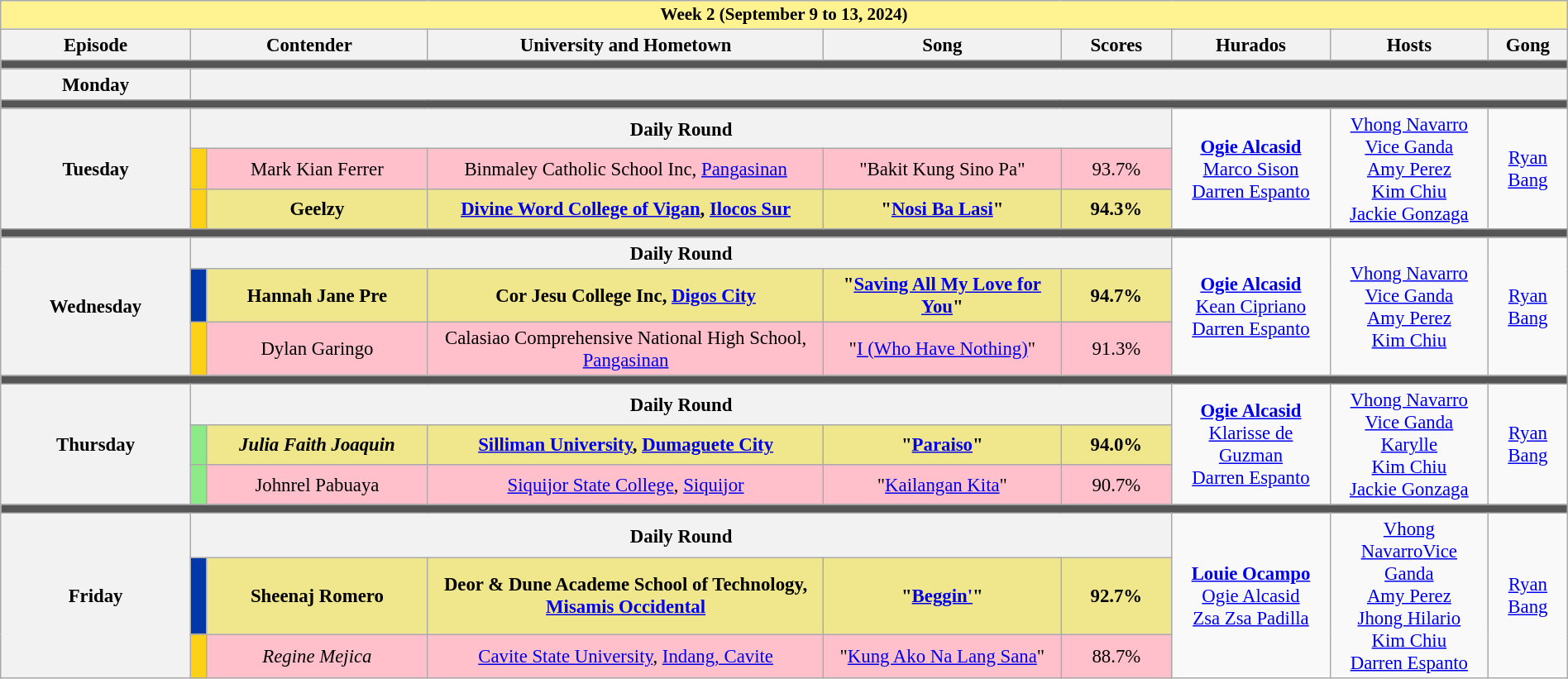<table class="wikitable mw-collapsible mw-collapsed" style="width:100%; text-align:center; font-size:95%;">
<tr>
<th colspan="9" style="background-color:#fff291;font-size:14px">Week 2 (September 9 to 13, 2024)</th>
</tr>
<tr>
<th width="12%">Episode</th>
<th colspan="2" width="15%">Contender</th>
<th width="25%">University and Hometown</th>
<th width="15%">Song</th>
<th width="7%">Scores</th>
<th width="10%">Hurados</th>
<th width="10%">Hosts</th>
<th width="05%">Gong</th>
</tr>
<tr>
<td colspan="9" style="background:#555;"></td>
</tr>
<tr>
<th>Monday<br></th>
<th colspan="8"></th>
</tr>
<tr>
<td colspan="9" style="background:#555;"></td>
</tr>
<tr>
<th rowspan="3">Tuesday<br></th>
<th colspan="5">Daily Round</th>
<td rowspan="3"><strong><a href='#'>Ogie Alcasid</a></strong><br><a href='#'>Marco Sison</a><br><a href='#'>Darren Espanto</a></td>
<td rowspan="3"><a href='#'>Vhong Navarro</a><br><a href='#'>Vice Ganda</a><br><a href='#'>Amy Perez</a><br><a href='#'>Kim Chiu</a><br><a href='#'>Jackie Gonzaga</a></td>
<td rowspan="3"><a href='#'>Ryan Bang</a></td>
</tr>
<tr style="background:pink">
<td width="01%" style="background:#FCD116"></td>
<td>Mark Kian Ferrer</td>
<td>Binmaley Catholic School Inc, <a href='#'>Pangasinan</a></td>
<td>"Bakit Kung Sino Pa"</td>
<td>93.7%</td>
</tr>
<tr style="background:Khaki">
<td width="01%" style="background:#FCD116"></td>
<td><strong>Geelzy</strong></td>
<td><strong><a href='#'>Divine Word College of Vigan</a>, <a href='#'>Ilocos Sur</a></strong></td>
<td><strong>"<a href='#'>Nosi Ba Lasi</a>"</strong></td>
<td><strong>94.3%</strong></td>
</tr>
<tr>
<td colspan="9" style="background:#555;"></td>
</tr>
<tr>
<th rowspan="3">Wednesday<br></th>
<th colspan="5">Daily Round</th>
<td rowspan="3"><strong><a href='#'>Ogie Alcasid</a></strong><br><a href='#'>Kean Cipriano</a><br><a href='#'>Darren Espanto</a></td>
<td rowspan="3"><a href='#'>Vhong Navarro</a><br><a href='#'>Vice Ganda</a><br><a href='#'>Amy Perez</a><br><a href='#'>Kim Chiu</a></td>
<td rowspan="3"><a href='#'>Ryan Bang</a></td>
</tr>
<tr style="background:Khaki">
<td width="01%" style="background:#0038A8"></td>
<td><strong>Hannah Jane Pre</strong></td>
<td><strong>Cor Jesu College Inc, <a href='#'>Digos City</a></strong></td>
<td><strong>"<a href='#'>Saving All My Love for You</a>"</strong></td>
<td><strong>94.7%</strong></td>
</tr>
<tr style="background:pink">
<td width="01%" style="background:#FCD116"></td>
<td>Dylan Garingo</td>
<td>Calasiao Comprehensive National High School, <a href='#'>Pangasinan</a></td>
<td>"<a href='#'>I (Who Have Nothing)</a>"</td>
<td>91.3%</td>
</tr>
<tr>
<td colspan="9" style="background:#555;"></td>
</tr>
<tr>
<th rowspan="3">Thursday<br></th>
<th colspan="5">Daily Round</th>
<td rowspan="3"><strong><a href='#'>Ogie Alcasid</a></strong><br><a href='#'>Klarisse de Guzman</a><br><a href='#'>Darren Espanto</a></td>
<td rowspan="3"><a href='#'>Vhong Navarro</a><br><a href='#'>Vice Ganda</a><br><a href='#'>Karylle</a><br><a href='#'>Kim Chiu</a><br><a href='#'>Jackie Gonzaga</a></td>
<td rowspan="3"><a href='#'>Ryan Bang</a></td>
</tr>
<tr style="background:Khaki">
<td width="01%" style="background:#8deb87"></td>
<td><strong><em>Julia Faith Joaquin</em></strong></td>
<td><strong><a href='#'>Silliman University</a>, <a href='#'>Dumaguete City</a></strong></td>
<td><strong>"<a href='#'>Paraiso</a>"</strong></td>
<td><strong>94.0%</strong></td>
</tr>
<tr style="background:pink">
<td width="01%" style="background:#8deb87"></td>
<td>Johnrel Pabuaya</td>
<td><a href='#'>Siquijor State College</a>, <a href='#'>Siquijor</a></td>
<td>"<a href='#'>Kailangan Kita</a>"</td>
<td>90.7%</td>
</tr>
<tr>
<td colspan="9" style="background:#555;"></td>
</tr>
<tr>
<th rowspan="3">Friday<br></th>
<th colspan="5">Daily Round</th>
<td rowspan="3"><strong><a href='#'>Louie Ocampo</a></strong><br><a href='#'>Ogie Alcasid</a><br><a href='#'>Zsa Zsa Padilla</a></td>
<td rowspan="3"><a href='#'>Vhong Navarro</a><a href='#'>Vice Ganda</a><br><a href='#'>Amy Perez</a><br><a href='#'>Jhong Hilario</a><br><a href='#'>Kim Chiu</a><br><a href='#'>Darren Espanto</a></td>
<td rowspan="3"><a href='#'>Ryan Bang</a></td>
</tr>
<tr style="background:Khaki">
<td width="01%" style="background:#0038A8"></td>
<td><strong>Sheenaj Romero</strong></td>
<td><strong>Deor & Dune Academe School of Technology, <a href='#'>Misamis Occidental</a></strong></td>
<td><strong>"<a href='#'>Beggin'</a>"</strong></td>
<td><strong>92.7%</strong></td>
</tr>
<tr style="background:pink">
<td width="01%" style="background:#FCD116"></td>
<td><em>Regine Mejica</em></td>
<td><a href='#'>Cavite State University</a>, <a href='#'>Indang, Cavite</a></td>
<td>"<a href='#'>Kung Ako Na Lang Sana</a>"</td>
<td>88.7%</td>
</tr>
</table>
